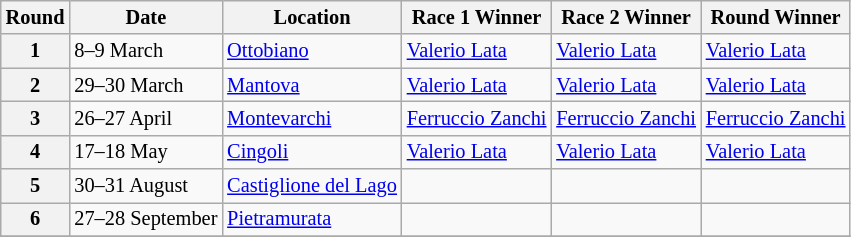<table class="wikitable" style="font-size: 85%;">
<tr>
<th>Round</th>
<th>Date</th>
<th>Location</th>
<th>Race 1 Winner</th>
<th>Race 2 Winner</th>
<th>Round Winner</th>
</tr>
<tr>
<th>1</th>
<td>8–9 March</td>
<td> <a href='#'>Ottobiano</a></td>
<td> <a href='#'>Valerio Lata</a></td>
<td> <a href='#'>Valerio Lata</a></td>
<td> <a href='#'>Valerio Lata</a></td>
</tr>
<tr>
<th>2</th>
<td>29–30 March</td>
<td> <a href='#'>Mantova</a></td>
<td> <a href='#'>Valerio Lata</a></td>
<td> <a href='#'>Valerio Lata</a></td>
<td> <a href='#'>Valerio Lata</a></td>
</tr>
<tr>
<th>3</th>
<td>26–27 April</td>
<td> <a href='#'>Montevarchi</a></td>
<td> <a href='#'>Ferruccio Zanchi</a></td>
<td> <a href='#'>Ferruccio Zanchi</a></td>
<td> <a href='#'>Ferruccio Zanchi</a></td>
</tr>
<tr>
<th>4</th>
<td>17–18 May</td>
<td> <a href='#'>Cingoli</a></td>
<td> <a href='#'>Valerio Lata</a></td>
<td> <a href='#'>Valerio Lata</a></td>
<td> <a href='#'>Valerio Lata</a></td>
</tr>
<tr>
<th>5</th>
<td>30–31 August</td>
<td> <a href='#'>Castiglione del Lago</a></td>
<td></td>
<td></td>
<td></td>
</tr>
<tr>
<th>6</th>
<td>27–28 September</td>
<td> <a href='#'>Pietramurata</a></td>
<td></td>
<td></td>
<td></td>
</tr>
<tr>
</tr>
</table>
